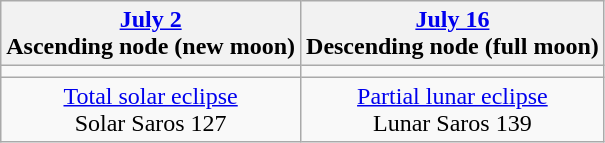<table class="wikitable">
<tr>
<th><a href='#'>July 2</a><br>Ascending node (new moon)<br></th>
<th><a href='#'>July 16</a><br>Descending node (full moon)<br></th>
</tr>
<tr>
<td></td>
<td></td>
</tr>
<tr align=center>
<td><a href='#'>Total solar eclipse</a><br>Solar Saros 127</td>
<td><a href='#'>Partial lunar eclipse</a><br>Lunar Saros 139</td>
</tr>
</table>
